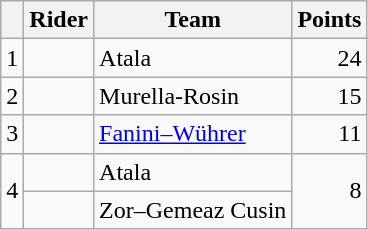<table class="wikitable">
<tr>
<th></th>
<th>Rider</th>
<th>Team</th>
<th>Points</th>
</tr>
<tr>
<td>1</td>
<td></td>
<td>Atala</td>
<td align=right>24</td>
</tr>
<tr>
<td>2</td>
<td></td>
<td>Murella-Rosin</td>
<td align=right>15</td>
</tr>
<tr>
<td>3</td>
<td></td>
<td><a href='#'>Fanini–Wührer</a></td>
<td align=right>11</td>
</tr>
<tr>
<td rowspan="2">4</td>
<td></td>
<td>Atala</td>
<td align=right rowspan="2">8</td>
</tr>
<tr>
<td></td>
<td>Zor–Gemeaz Cusin</td>
</tr>
</table>
